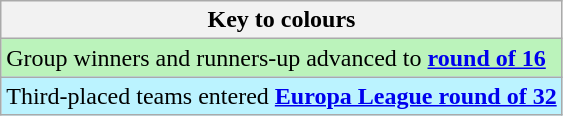<table class="wikitable">
<tr>
<th>Key to colours</th>
</tr>
<tr bgcolor=#BBF3BB>
<td>Group winners and runners-up advanced to <strong><a href='#'>round of 16</a></strong></td>
</tr>
<tr bgcolor=#BBF3FF>
<td>Third-placed teams entered <strong><a href='#'>Europa League round of 32</a></strong></td>
</tr>
</table>
